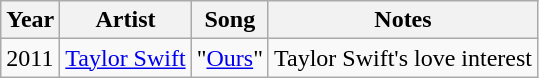<table class="wikitable">
<tr>
<th>Year</th>
<th>Artist</th>
<th>Song</th>
<th class="unsortable">Notes</th>
</tr>
<tr>
<td>2011</td>
<td><a href='#'>Taylor Swift</a></td>
<td>"<a href='#'>Ours</a>"</td>
<td>Taylor Swift's love interest</td>
</tr>
</table>
